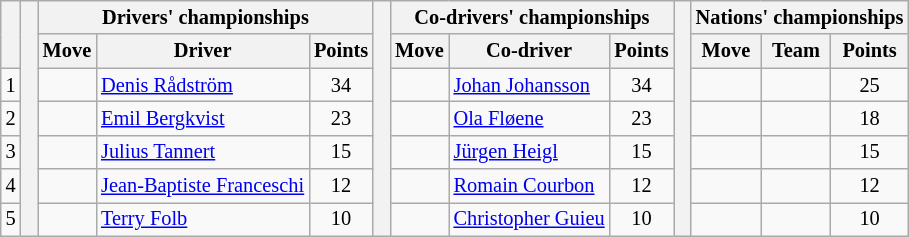<table class="wikitable" style="font-size:85%;">
<tr>
<th rowspan="2"></th>
<th rowspan="7" style="width:5px;"></th>
<th colspan="3">Drivers' championships</th>
<th rowspan="7" style="width:5px;"></th>
<th colspan="3" nowrap>Co-drivers' championships</th>
<th rowspan="7" style="width:5px;"></th>
<th colspan="3" nowrap>Nations' championships</th>
</tr>
<tr>
<th>Move</th>
<th>Driver</th>
<th>Points</th>
<th>Move</th>
<th>Co-driver</th>
<th>Points</th>
<th>Move</th>
<th>Team</th>
<th>Points</th>
</tr>
<tr>
<td align="center">1</td>
<td></td>
<td><a href='#'>Denis Rådström</a></td>
<td align="center">34</td>
<td></td>
<td nowrap><a href='#'>Johan Johansson</a></td>
<td align="center">34</td>
<td></td>
<td></td>
<td align="center">25</td>
</tr>
<tr>
<td align="center">2</td>
<td></td>
<td><a href='#'>Emil Bergkvist</a></td>
<td align="center">23</td>
<td></td>
<td><a href='#'>Ola Fløene</a></td>
<td align="center">23</td>
<td></td>
<td nowrap></td>
<td align="center">18</td>
</tr>
<tr>
<td align="center">3</td>
<td></td>
<td><a href='#'>Julius Tannert</a></td>
<td align="center">15</td>
<td></td>
<td><a href='#'>Jürgen Heigl</a></td>
<td align="center">15</td>
<td></td>
<td></td>
<td align="center">15</td>
</tr>
<tr>
<td align="center">4</td>
<td></td>
<td nowrap><a href='#'>Jean-Baptiste Franceschi</a></td>
<td align="center">12</td>
<td></td>
<td><a href='#'>Romain Courbon</a></td>
<td align="center">12</td>
<td></td>
<td></td>
<td align="center">12</td>
</tr>
<tr>
<td align="center">5</td>
<td></td>
<td><a href='#'>Terry Folb</a></td>
<td align="center">10</td>
<td></td>
<td nowrap><a href='#'>Christopher Guieu</a></td>
<td align="center">10</td>
<td></td>
<td></td>
<td align="center">10</td>
</tr>
</table>
